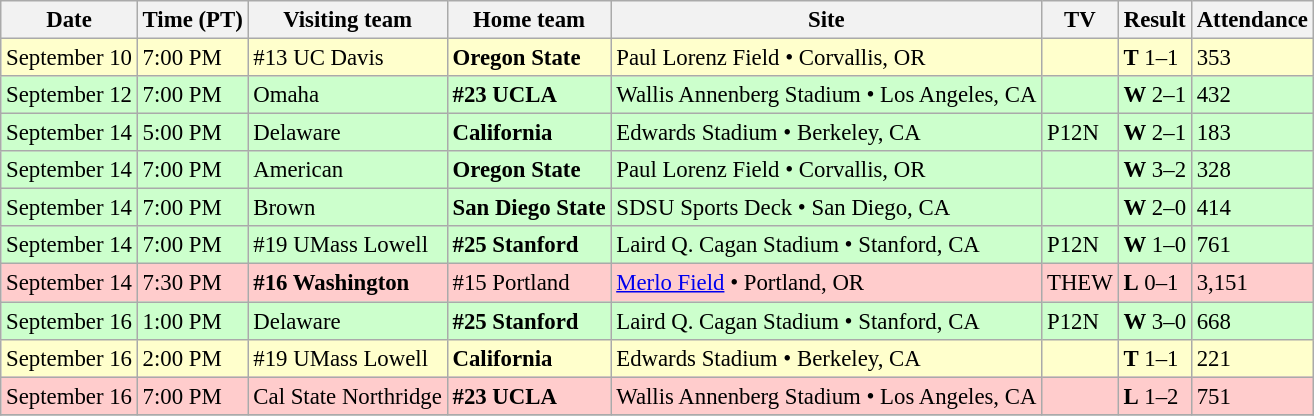<table class="wikitable" style="font-size:95%;">
<tr>
<th>Date</th>
<th>Time (PT)</th>
<th>Visiting team</th>
<th>Home team</th>
<th>Site</th>
<th>TV</th>
<th>Result</th>
<th>Attendance</th>
</tr>
<tr style="background:#ffc;">
<td>September 10</td>
<td>7:00 PM</td>
<td>#13 UC Davis</td>
<td><strong>Oregon State</strong></td>
<td>Paul Lorenz Field • Corvallis, OR</td>
<td></td>
<td><strong>T</strong> 1–1 </td>
<td>353</td>
</tr>
<tr style="background:#cfc;">
<td>September 12</td>
<td>7:00 PM</td>
<td>Omaha</td>
<td><strong>#23 UCLA</strong></td>
<td>Wallis Annenberg Stadium • Los Angeles, CA</td>
<td></td>
<td><strong>W</strong> 2–1</td>
<td>432</td>
</tr>
<tr style="background:#cfc;">
<td>September 14</td>
<td>5:00 PM</td>
<td>Delaware</td>
<td><strong>California</strong></td>
<td>Edwards Stadium • Berkeley, CA</td>
<td>P12N</td>
<td><strong>W</strong> 2–1</td>
<td>183</td>
</tr>
<tr style="background:#cfc;">
<td>September 14</td>
<td>7:00 PM</td>
<td>American</td>
<td><strong>Oregon State</strong></td>
<td>Paul Lorenz Field • Corvallis, OR</td>
<td></td>
<td><strong>W</strong> 3–2</td>
<td>328</td>
</tr>
<tr style="background:#cfc;">
<td>September 14</td>
<td>7:00 PM</td>
<td>Brown</td>
<td><strong>San Diego State</strong></td>
<td>SDSU Sports Deck • San Diego, CA</td>
<td></td>
<td><strong>W</strong> 2–0</td>
<td>414</td>
</tr>
<tr style="background:#cfc;">
<td>September 14</td>
<td>7:00 PM</td>
<td>#19 UMass Lowell</td>
<td><strong>#25 Stanford</strong></td>
<td>Laird Q. Cagan Stadium • Stanford, CA</td>
<td>P12N</td>
<td><strong>W</strong> 1–0</td>
<td>761</td>
</tr>
<tr style="background:#fcc;">
<td>September 14</td>
<td>7:30 PM</td>
<td><strong>#16 Washington</strong></td>
<td>#15 Portland</td>
<td><a href='#'>Merlo Field</a> • Portland, OR</td>
<td>THEW</td>
<td><strong>L</strong> 0–1</td>
<td>3,151</td>
</tr>
<tr style="background:#cfc;">
<td>September 16</td>
<td>1:00 PM</td>
<td>Delaware</td>
<td><strong>#25 Stanford</strong></td>
<td>Laird Q. Cagan Stadium • Stanford, CA</td>
<td>P12N</td>
<td><strong>W</strong> 3–0</td>
<td>668</td>
</tr>
<tr style="background:#ffc;">
<td>September 16</td>
<td>2:00 PM</td>
<td>#19 UMass Lowell</td>
<td><strong>California</strong></td>
<td>Edwards Stadium • Berkeley, CA</td>
<td></td>
<td><strong>T</strong> 1–1 </td>
<td>221</td>
</tr>
<tr style="background:#fcc;">
<td>September 16</td>
<td>7:00 PM</td>
<td>Cal State Northridge</td>
<td><strong>#23 UCLA</strong></td>
<td>Wallis Annenberg Stadium • Los Angeles, CA</td>
<td></td>
<td><strong>L</strong> 1–2</td>
<td>751</td>
</tr>
<tr>
</tr>
</table>
